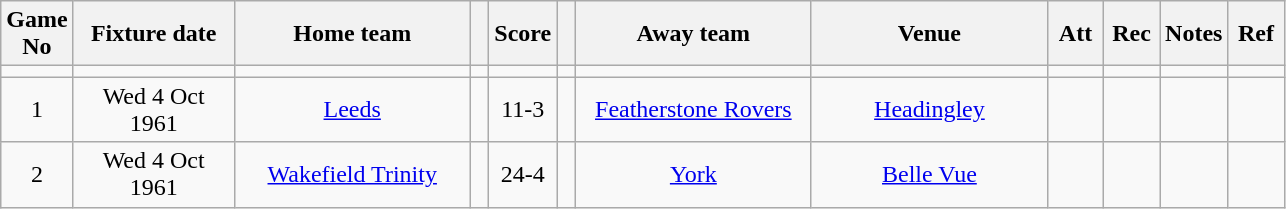<table class="wikitable" style="text-align:center;">
<tr>
<th width=20 abbr="No">Game No</th>
<th width=100 abbr="Date">Fixture date</th>
<th width=150 abbr="Home team">Home team</th>
<th width=5 abbr="space"></th>
<th width=20 abbr="Score">Score</th>
<th width=5 abbr="space"></th>
<th width=150 abbr="Away team">Away team</th>
<th width=150 abbr="Venue">Venue</th>
<th width=30 abbr="Att">Att</th>
<th width=30 abbr="Rec">Rec</th>
<th width=20 abbr="Notes">Notes</th>
<th width=30 abbr="Ref">Ref</th>
</tr>
<tr>
<td></td>
<td></td>
<td></td>
<td></td>
<td></td>
<td></td>
<td></td>
<td></td>
<td></td>
<td></td>
<td></td>
</tr>
<tr>
<td>1</td>
<td>Wed 4 Oct 1961</td>
<td><a href='#'>Leeds</a></td>
<td></td>
<td>11-3</td>
<td></td>
<td><a href='#'>Featherstone Rovers</a></td>
<td><a href='#'>Headingley</a></td>
<td></td>
<td></td>
<td></td>
<td></td>
</tr>
<tr>
<td>2</td>
<td>Wed 4 Oct 1961</td>
<td><a href='#'>Wakefield Trinity</a></td>
<td></td>
<td>24-4</td>
<td></td>
<td><a href='#'>York</a></td>
<td><a href='#'>Belle Vue</a></td>
<td></td>
<td></td>
<td></td>
<td></td>
</tr>
</table>
